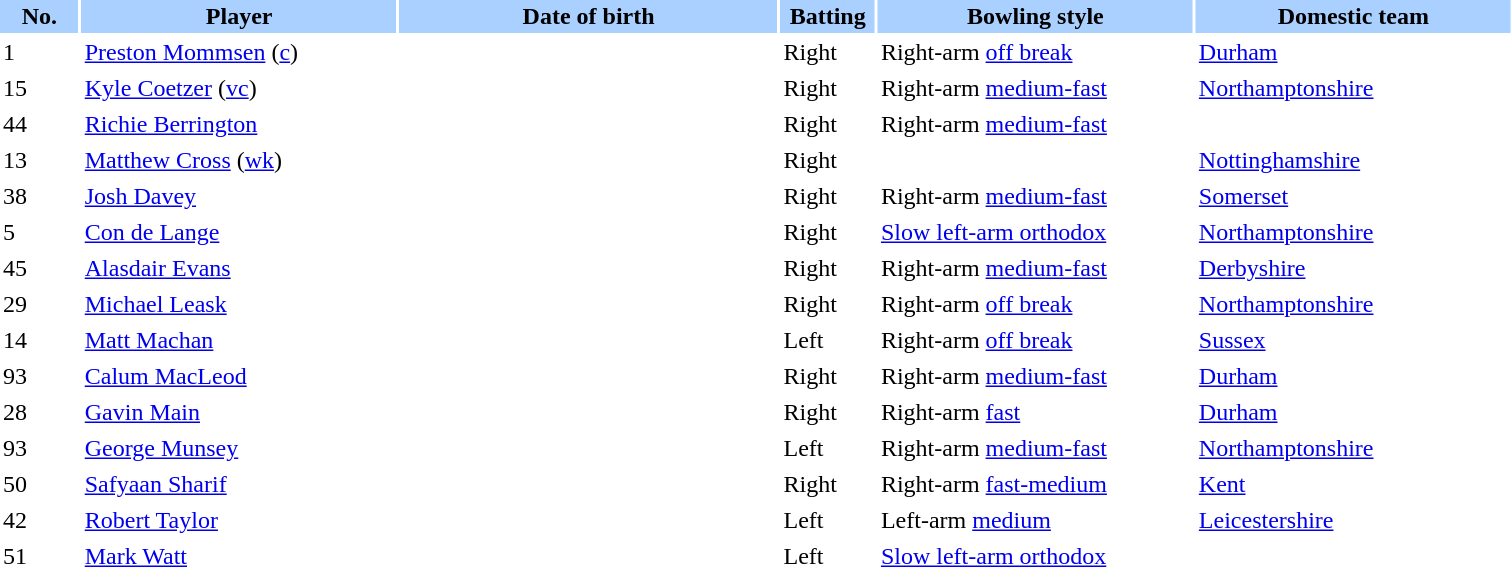<table class="sortable" style="width:80%;" border="0" cellspacing="2" cellpadding="2">
<tr style="background:#aad0ff;">
<th scope="col" width="5%">No.</th>
<th width=20%>Player</th>
<th width=24%>Date of birth</th>
<th width=6%>Batting</th>
<th width=20%>Bowling style</th>
<th width=20%>Domestic team</th>
</tr>
<tr>
<td>1</td>
<td><a href='#'>Preston Mommsen</a> (<a href='#'>c</a>)</td>
<td></td>
<td>Right</td>
<td>Right-arm <a href='#'>off break</a></td>
<td><a href='#'>Durham</a></td>
</tr>
<tr>
<td>15</td>
<td><a href='#'>Kyle Coetzer</a> (<a href='#'>vc</a>)</td>
<td></td>
<td>Right</td>
<td>Right-arm <a href='#'>medium-fast</a></td>
<td><a href='#'>Northamptonshire</a></td>
</tr>
<tr>
<td>44</td>
<td><a href='#'>Richie Berrington</a></td>
<td></td>
<td>Right</td>
<td>Right-arm <a href='#'>medium-fast</a></td>
<td></td>
</tr>
<tr>
<td>13</td>
<td><a href='#'>Matthew Cross</a> (<a href='#'>wk</a>)</td>
<td></td>
<td>Right</td>
<td></td>
<td><a href='#'>Nottinghamshire</a></td>
</tr>
<tr>
<td>38</td>
<td><a href='#'>Josh Davey</a></td>
<td></td>
<td>Right</td>
<td>Right-arm <a href='#'>medium-fast</a></td>
<td><a href='#'>Somerset</a></td>
</tr>
<tr>
<td>5</td>
<td><a href='#'>Con de Lange</a></td>
<td></td>
<td>Right</td>
<td><a href='#'>Slow left-arm orthodox</a></td>
<td><a href='#'>Northamptonshire</a></td>
</tr>
<tr>
<td>45</td>
<td><a href='#'>Alasdair Evans</a></td>
<td></td>
<td>Right</td>
<td>Right-arm <a href='#'>medium-fast</a></td>
<td><a href='#'>Derbyshire</a></td>
</tr>
<tr>
<td>29</td>
<td><a href='#'>Michael Leask</a></td>
<td></td>
<td>Right</td>
<td>Right-arm <a href='#'>off break</a></td>
<td><a href='#'>Northamptonshire</a></td>
</tr>
<tr>
<td>14</td>
<td><a href='#'>Matt Machan</a></td>
<td></td>
<td>Left</td>
<td>Right-arm <a href='#'>off break</a></td>
<td><a href='#'>Sussex</a></td>
</tr>
<tr>
<td>93</td>
<td><a href='#'>Calum MacLeod</a></td>
<td></td>
<td>Right</td>
<td>Right-arm <a href='#'>medium-fast</a></td>
<td><a href='#'>Durham</a></td>
</tr>
<tr>
<td>28</td>
<td><a href='#'>Gavin Main</a></td>
<td></td>
<td>Right</td>
<td>Right-arm <a href='#'>fast</a></td>
<td><a href='#'>Durham</a></td>
</tr>
<tr>
<td>93</td>
<td><a href='#'>George Munsey</a></td>
<td></td>
<td>Left</td>
<td>Right-arm <a href='#'>medium-fast</a></td>
<td><a href='#'>Northamptonshire</a></td>
</tr>
<tr>
<td>50</td>
<td><a href='#'>Safyaan Sharif</a></td>
<td></td>
<td>Right</td>
<td>Right-arm <a href='#'>fast-medium</a></td>
<td><a href='#'>Kent</a></td>
</tr>
<tr>
<td>42</td>
<td><a href='#'>Robert Taylor</a></td>
<td></td>
<td>Left</td>
<td>Left-arm <a href='#'>medium</a></td>
<td><a href='#'>Leicestershire</a></td>
</tr>
<tr>
<td>51</td>
<td><a href='#'>Mark Watt</a></td>
<td></td>
<td>Left</td>
<td><a href='#'>Slow left-arm orthodox</a></td>
<td></td>
</tr>
</table>
